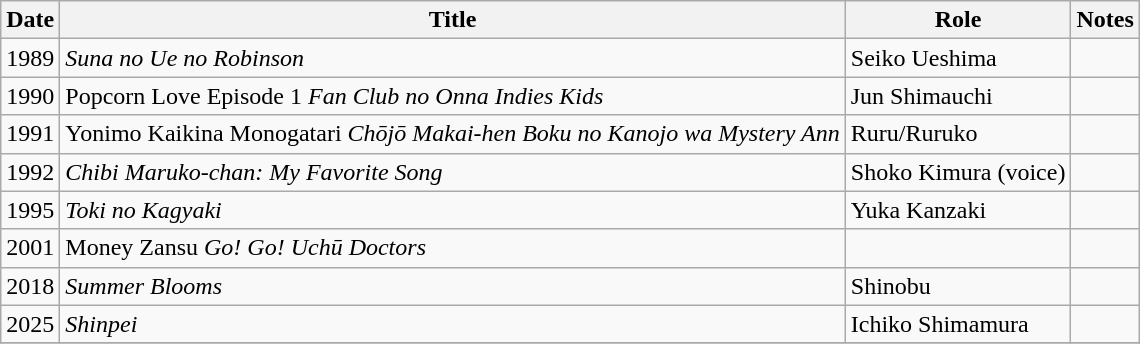<table class="wikitable">
<tr>
<th>Date</th>
<th>Title</th>
<th>Role</th>
<th>Notes</th>
</tr>
<tr>
<td>1989</td>
<td><em>Suna no Ue no Robinson</em></td>
<td>Seiko Ueshima</td>
<td></td>
</tr>
<tr>
<td>1990</td>
<td>Popcorn Love Episode 1 <em>Fan Club no Onna Indies Kids</em></td>
<td>Jun Shimauchi</td>
<td></td>
</tr>
<tr>
<td>1991</td>
<td>Yonimo Kaikina Monogatari <em>Chōjō Makai-hen Boku no Kanojo wa Mystery Ann</em></td>
<td>Ruru/Ruruko</td>
<td></td>
</tr>
<tr>
<td>1992</td>
<td><em>Chibi Maruko-chan: My Favorite Song</em></td>
<td>Shoko Kimura (voice)</td>
<td></td>
</tr>
<tr>
<td>1995</td>
<td><em>Toki no Kagyaki</em></td>
<td>Yuka Kanzaki</td>
<td></td>
</tr>
<tr>
<td>2001</td>
<td>Money Zansu <em>Go! Go! Uchū Doctors</em></td>
<td></td>
</tr>
<tr>
<td>2018</td>
<td><em>Summer Blooms</em></td>
<td>Shinobu</td>
<td></td>
</tr>
<tr>
<td>2025</td>
<td><em>Shinpei</em></td>
<td>Ichiko Shimamura</td>
<td></td>
</tr>
<tr>
</tr>
</table>
